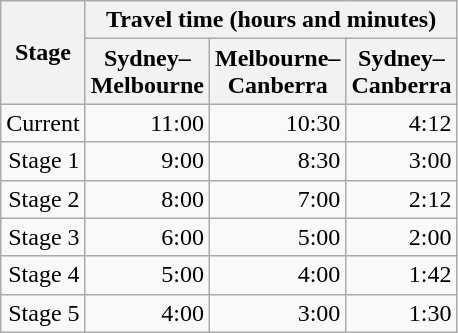<table class="wikitable" style="text-align:right;">
<tr>
<th rowspan=2>Stage</th>
<th colspan="3">Travel time (hours and minutes)</th>
</tr>
<tr>
<th>Sydney–<br>Melbourne</th>
<th>Melbourne–<br>Canberra</th>
<th>Sydney–<br>Canberra</th>
</tr>
<tr>
<td>Current</td>
<td>11:00</td>
<td>10:30</td>
<td>4:12</td>
</tr>
<tr>
<td>Stage 1</td>
<td>9:00</td>
<td>8:30</td>
<td>3:00</td>
</tr>
<tr>
<td>Stage 2</td>
<td>8:00</td>
<td>7:00</td>
<td>2:12</td>
</tr>
<tr>
<td>Stage 3</td>
<td>6:00</td>
<td>5:00</td>
<td>2:00</td>
</tr>
<tr>
<td>Stage 4</td>
<td>5:00</td>
<td>4:00</td>
<td>1:42</td>
</tr>
<tr>
<td>Stage 5</td>
<td>4:00</td>
<td>3:00</td>
<td>1:30</td>
</tr>
</table>
